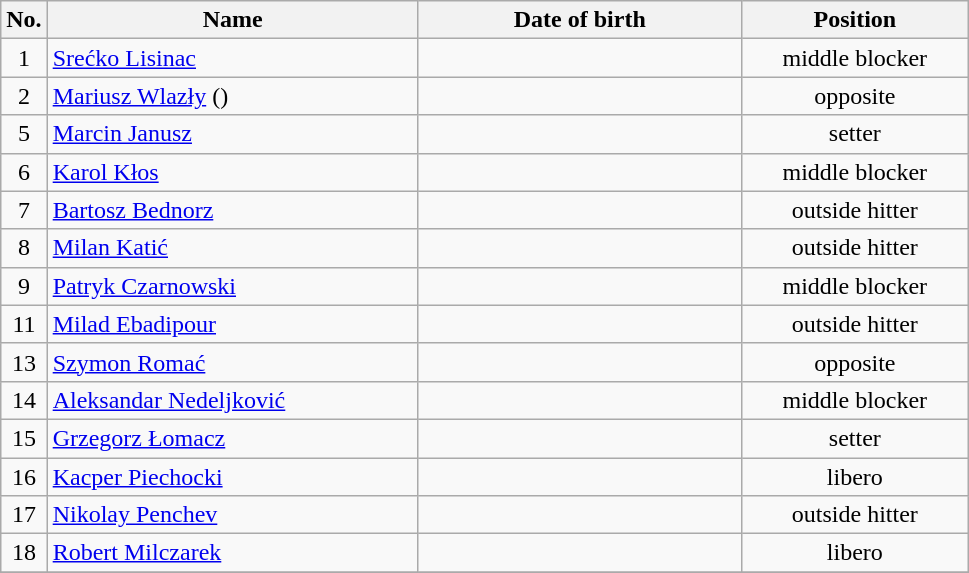<table class="wikitable sortable" style="font-size:100%; text-align:center;">
<tr>
<th>No.</th>
<th style="width:15em">Name</th>
<th style="width:13em">Date of birth</th>
<th style="width:9em">Position</th>
</tr>
<tr>
<td>1</td>
<td align=left> <a href='#'>Srećko Lisinac</a></td>
<td align=right></td>
<td>middle blocker</td>
</tr>
<tr>
<td>2</td>
<td align=left> <a href='#'>Mariusz Wlazły</a> ()</td>
<td align=right></td>
<td>opposite</td>
</tr>
<tr>
<td>5</td>
<td align=left> <a href='#'>Marcin Janusz</a></td>
<td align=right></td>
<td>setter</td>
</tr>
<tr>
<td>6</td>
<td align=left> <a href='#'>Karol Kłos</a></td>
<td align=right></td>
<td>middle blocker</td>
</tr>
<tr>
<td>7</td>
<td align=left> <a href='#'>Bartosz Bednorz</a></td>
<td align=right></td>
<td>outside hitter</td>
</tr>
<tr>
<td>8</td>
<td align=left> <a href='#'>Milan Katić</a></td>
<td align=right></td>
<td>outside hitter</td>
</tr>
<tr>
<td>9</td>
<td align=left> <a href='#'>Patryk Czarnowski</a></td>
<td align=right></td>
<td>middle blocker</td>
</tr>
<tr>
<td>11</td>
<td align=left> <a href='#'>Milad Ebadipour</a></td>
<td align=right></td>
<td>outside hitter</td>
</tr>
<tr>
<td>13</td>
<td align=left> <a href='#'>Szymon Romać</a></td>
<td align=right></td>
<td>opposite</td>
</tr>
<tr>
<td>14</td>
<td align=left> <a href='#'>Aleksandar Nedeljković</a></td>
<td align=right></td>
<td>middle blocker</td>
</tr>
<tr>
<td>15</td>
<td align=left> <a href='#'>Grzegorz Łomacz</a></td>
<td align=right></td>
<td>setter</td>
</tr>
<tr>
<td>16</td>
<td align=left> <a href='#'>Kacper Piechocki</a></td>
<td align=right></td>
<td>libero</td>
</tr>
<tr>
<td>17</td>
<td align=left> <a href='#'>Nikolay Penchev</a></td>
<td align=right></td>
<td>outside hitter</td>
</tr>
<tr>
<td>18</td>
<td align=left> <a href='#'>Robert Milczarek</a></td>
<td align=right></td>
<td>libero</td>
</tr>
<tr>
</tr>
</table>
